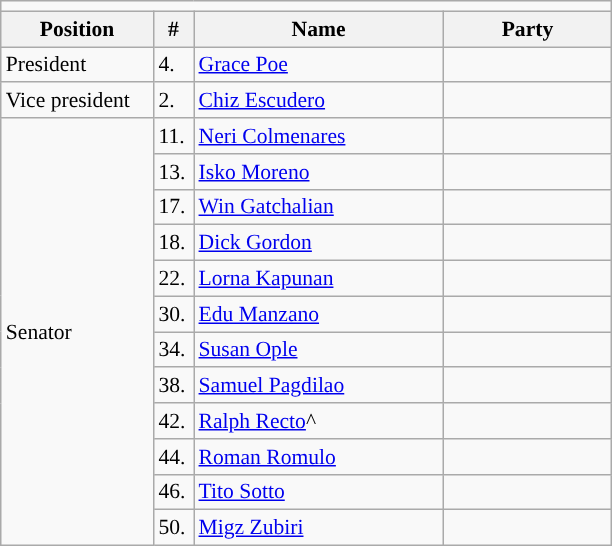<table class=wikitable style="font-size:90%">
<tr>
<td colspan="5"></td>
</tr>
<tr>
<th width=95px>Position</th>
<th width=20px>#</th>
<th width=160px>Name</th>
<th colspan=2 width=105px>Party</th>
</tr>
<tr>
<td>President</td>
<td>4.</td>
<td><a href='#'>Grace Poe</a></td>
<td></td>
</tr>
<tr>
<td>Vice president</td>
<td>2.</td>
<td><a href='#'>Chiz Escudero</a></td>
<td></td>
</tr>
<tr>
<td rowspan="12">Senator</td>
<td>11.</td>
<td><a href='#'>Neri Colmenares</a></td>
<td></td>
</tr>
<tr>
<td>13.</td>
<td><a href='#'>Isko Moreno</a></td>
<td></td>
</tr>
<tr>
<td>17.</td>
<td><a href='#'>Win Gatchalian</a></td>
<td></td>
</tr>
<tr>
<td>18.</td>
<td><a href='#'>Dick Gordon</a></td>
<td></td>
</tr>
<tr>
<td>22.</td>
<td><a href='#'>Lorna Kapunan</a></td>
<td></td>
</tr>
<tr>
<td>30.</td>
<td><a href='#'>Edu Manzano</a></td>
<td></td>
</tr>
<tr>
<td>34.</td>
<td><a href='#'>Susan Ople</a></td>
<td></td>
</tr>
<tr>
<td>38.</td>
<td><a href='#'>Samuel Pagdilao</a></td>
<td></td>
</tr>
<tr>
<td>42.</td>
<td><a href='#'>Ralph Recto</a>^</td>
<td></td>
</tr>
<tr>
<td>44.</td>
<td><a href='#'>Roman Romulo</a></td>
<td></td>
</tr>
<tr>
<td>46.</td>
<td><a href='#'>Tito Sotto</a></td>
<td></td>
</tr>
<tr>
<td>50.</td>
<td><a href='#'>Migz Zubiri</a></td>
<td></td>
</tr>
</table>
